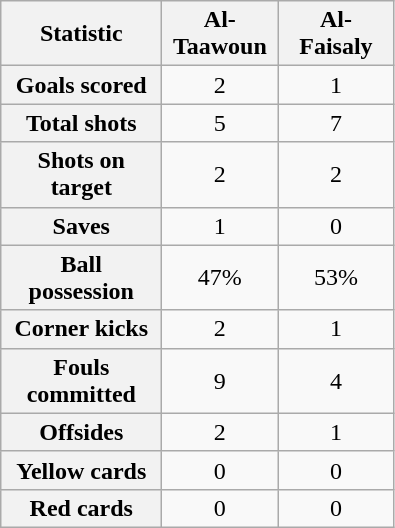<table class="wikitable plainrowheaders" style="text-align:center">
<tr>
<th scope="col" style="width:100px">Statistic</th>
<th scope="col" style="width:70px">Al-Taawoun</th>
<th scope="col" style="width:70px">Al-Faisaly</th>
</tr>
<tr>
<th scope=row>Goals scored</th>
<td>2</td>
<td>1</td>
</tr>
<tr>
<th scope=row>Total shots</th>
<td>5</td>
<td>7</td>
</tr>
<tr>
<th scope=row>Shots on target</th>
<td>2</td>
<td>2</td>
</tr>
<tr>
<th scope=row>Saves</th>
<td>1</td>
<td>0</td>
</tr>
<tr>
<th scope=row>Ball possession</th>
<td>47%</td>
<td>53%</td>
</tr>
<tr>
<th scope=row>Corner kicks</th>
<td>2</td>
<td>1</td>
</tr>
<tr>
<th scope=row>Fouls committed</th>
<td>9</td>
<td>4</td>
</tr>
<tr>
<th scope=row>Offsides</th>
<td>2</td>
<td>1</td>
</tr>
<tr>
<th scope=row>Yellow cards</th>
<td>0</td>
<td>0</td>
</tr>
<tr>
<th scope=row>Red cards</th>
<td>0</td>
<td>0</td>
</tr>
</table>
